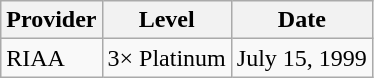<table class="wikitable">
<tr>
<th align="left">Provider</th>
<th align="left">Level</th>
<th align="left">Date</th>
</tr>
<tr>
<td align="left">RIAA</td>
<td align="left">3× Platinum</td>
<td align="left">July 15, 1999</td>
</tr>
</table>
